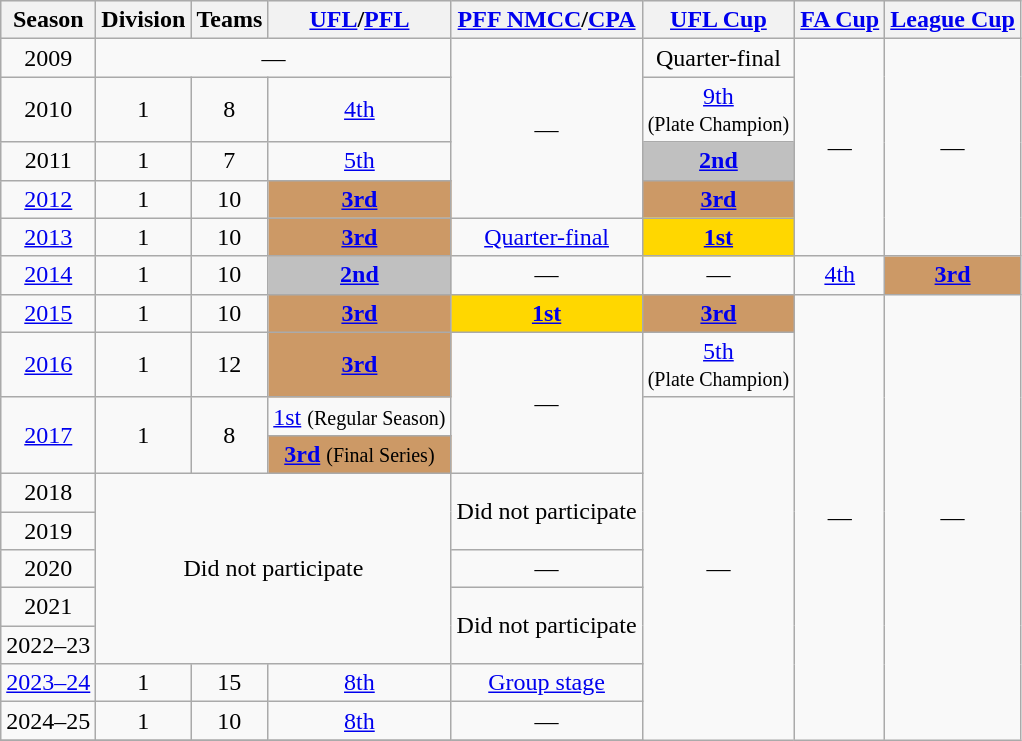<table class="wikitable" style="text-align:center">
<tr bgcolor="#efefef">
<th>Season</th>
<th>Division</th>
<th>Teams</th>
<th><a href='#'>UFL</a>/<a href='#'>PFL</a></th>
<th><a href='#'>PFF NMCC</a>/<a href='#'>CPA</a></th>
<th><a href='#'>UFL Cup</a></th>
<th><a href='#'>FA Cup</a></th>
<th><a href='#'>League Cup</a></th>
</tr>
<tr>
<td>2009</td>
<td colspan=3>—</td>
<td rowspan=4>—</td>
<td>Quarter-final</td>
<td rowspan=5>—</td>
<td rowspan=5>—</td>
</tr>
<tr>
<td>2010</td>
<td>1</td>
<td>8</td>
<td><a href='#'>4th</a></td>
<td><a href='#'>9th</a><br><small>(Plate Champion)</small></td>
</tr>
<tr>
<td>2011</td>
<td>1</td>
<td>7</td>
<td><a href='#'>5th</a></td>
<td bgcolor=silver><strong><a href='#'>2nd</a></strong></td>
</tr>
<tr>
<td><a href='#'>2012</a></td>
<td>1</td>
<td>10</td>
<td bgcolor=#c96><strong><a href='#'>3rd</a></strong></td>
<td bgcolor=#c96><strong><a href='#'>3rd</a></strong></td>
</tr>
<tr>
<td><a href='#'>2013</a></td>
<td>1</td>
<td>10</td>
<td bgcolor=#c96><strong><a href='#'>3rd</a></strong></td>
<td><a href='#'>Quarter-final</a></td>
<td bgcolor=gold><strong><a href='#'>1st</a></strong></td>
</tr>
<tr>
<td><a href='#'>2014</a></td>
<td>1</td>
<td>10</td>
<td bgcolor=silver><strong><a href='#'>2nd</a></strong></td>
<td>—</td>
<td>—</td>
<td><a href='#'>4th</a></td>
<td bgcolor=#c96><strong><a href='#'>3rd</a></strong></td>
</tr>
<tr>
<td><a href='#'>2015</a></td>
<td>1</td>
<td>10</td>
<td bgcolor=#c96><strong><a href='#'>3rd</a></strong></td>
<td bgcolor=gold><strong><a href='#'>1st</a></strong></td>
<td bgcolor=#c96><strong><a href='#'>3rd</a></strong></td>
<td rowspan=12>—</td>
<td rowspan=12>—</td>
</tr>
<tr>
<td><a href='#'>2016</a></td>
<td>1</td>
<td>12</td>
<td bgcolor=#c96><strong><a href='#'>3rd</a></strong></td>
<td rowspan=3>—</td>
<td><a href='#'>5th</a><br><small>(Plate Champion)</small></td>
</tr>
<tr>
<td rowspan=2><a href='#'>2017</a></td>
<td rowspan=2>1</td>
<td rowspan=2>8</td>
<td><a href='#'>1st</a> <small>(Regular Season)</small></td>
<td rowspan=10>—</td>
</tr>
<tr>
<td bgcolor=#c96><strong><a href='#'>3rd</a></strong> <small>(Final Series)</small><em></td>
</tr>
<tr>
<td>2018</td>
<td rowspan=5 colspan=3 align=center></em>Did not participate<em></td>
<td rowspan=2></em>Did not participate<em></td>
</tr>
<tr>
<td>2019</td>
</tr>
<tr>
<td>2020</td>
<td>—</td>
</tr>
<tr>
<td>2021</td>
<td rowspan=2></em>Did not participate<em></td>
</tr>
<tr>
<td>2022–23</td>
</tr>
<tr>
<td><a href='#'>2023–24</a></td>
<td>1</td>
<td>15</td>
<td><a href='#'>8th</a></td>
<td><a href='#'>Group stage</a></td>
</tr>
<tr>
<td>2024–25</td>
<td>1</td>
<td>10</td>
<td><a href='#'>8th</a></td>
<td>—</td>
</tr>
<tr>
</tr>
</table>
